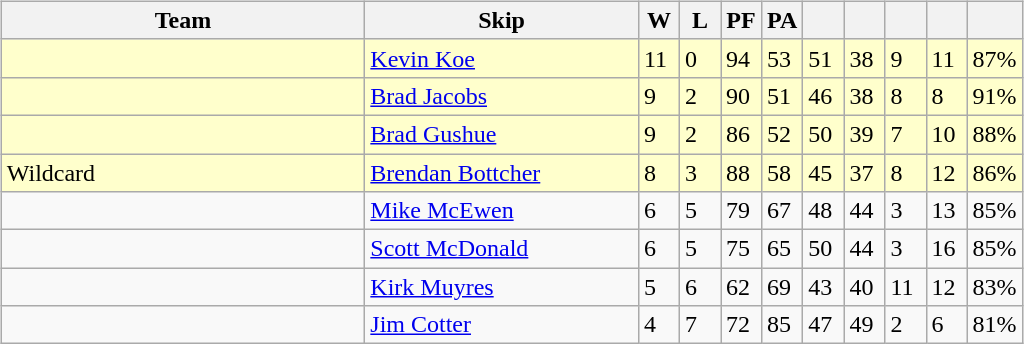<table>
<tr>
<td style="width:10%; vertical-align:top;"><br><table class="wikitable">
<tr>
<th width=235>Team</th>
<th width=175>Skip</th>
<th width=20>W</th>
<th width=20>L</th>
<th width=20>PF</th>
<th width=20>PA</th>
<th width=20></th>
<th width=20></th>
<th width=20></th>
<th width=20></th>
<th width=20><br></th>
</tr>
<tr bgcolor=#ffffcc>
<td></td>
<td><a href='#'>Kevin Koe</a></td>
<td>11</td>
<td>0</td>
<td>94</td>
<td>53</td>
<td>51</td>
<td>38</td>
<td>9</td>
<td>11</td>
<td>87%</td>
</tr>
<tr bgcolor=#ffffcc>
<td></td>
<td><a href='#'>Brad Jacobs</a></td>
<td>9</td>
<td>2</td>
<td>90</td>
<td>51</td>
<td>46</td>
<td>38</td>
<td>8</td>
<td>8</td>
<td>91%</td>
</tr>
<tr bgcolor=#ffffcc>
<td></td>
<td><a href='#'>Brad Gushue</a></td>
<td>9</td>
<td>2</td>
<td>86</td>
<td>52</td>
<td>50</td>
<td>39</td>
<td>7</td>
<td>10</td>
<td>88%</td>
</tr>
<tr bgcolor=#ffffcc>
<td> Wildcard</td>
<td><a href='#'>Brendan Bottcher</a></td>
<td>8</td>
<td>3</td>
<td>88</td>
<td>58</td>
<td>45</td>
<td>37</td>
<td>8</td>
<td>12</td>
<td>86%</td>
</tr>
<tr>
<td></td>
<td><a href='#'>Mike McEwen</a></td>
<td>6</td>
<td>5</td>
<td>79</td>
<td>67</td>
<td>48</td>
<td>44</td>
<td>3</td>
<td>13</td>
<td>85%</td>
</tr>
<tr>
<td></td>
<td><a href='#'>Scott McDonald</a></td>
<td>6</td>
<td>5</td>
<td>75</td>
<td>65</td>
<td>50</td>
<td>44</td>
<td>3</td>
<td>16</td>
<td>85%</td>
</tr>
<tr>
<td></td>
<td><a href='#'>Kirk Muyres</a></td>
<td>5</td>
<td>6</td>
<td>62</td>
<td>69</td>
<td>43</td>
<td>40</td>
<td>11</td>
<td>12</td>
<td>83%</td>
</tr>
<tr>
<td></td>
<td><a href='#'>Jim Cotter</a></td>
<td>4</td>
<td>7</td>
<td>72</td>
<td>85</td>
<td>47</td>
<td>49</td>
<td>2</td>
<td>6</td>
<td>81%</td>
</tr>
</table>
</td>
</tr>
<tr>
</tr>
</table>
